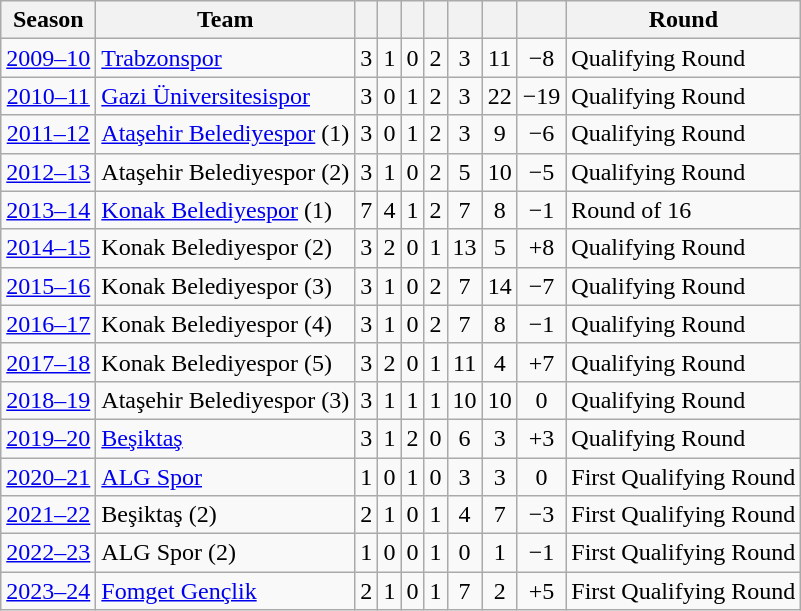<table class=wikitable>
<tr>
<th>Season</th>
<th>Team</th>
<th></th>
<th></th>
<th></th>
<th></th>
<th></th>
<th></th>
<th></th>
<th>Round</th>
</tr>
<tr align=center>
<td><a href='#'>2009–10</a></td>
<td align=left><a href='#'>Trabzonspor</a></td>
<td>3</td>
<td>1</td>
<td>0</td>
<td>2</td>
<td>3</td>
<td>11</td>
<td>−8</td>
<td align=left>Qualifying Round</td>
</tr>
<tr align=center>
<td><a href='#'>2010–11</a></td>
<td align=left><a href='#'>Gazi Üniversitesispor</a></td>
<td>3</td>
<td>0</td>
<td>1</td>
<td>2</td>
<td>3</td>
<td>22</td>
<td>−19</td>
<td align=left>Qualifying Round</td>
</tr>
<tr align=center>
<td><a href='#'>2011–12</a></td>
<td align=left><a href='#'>Ataşehir Belediyespor</a> (1)</td>
<td>3</td>
<td>0</td>
<td>1</td>
<td>2</td>
<td>3</td>
<td>9</td>
<td>−6</td>
<td align=left>Qualifying Round</td>
</tr>
<tr align=center>
<td><a href='#'>2012–13</a></td>
<td align=left>Ataşehir Belediyespor (2)</td>
<td>3</td>
<td>1</td>
<td>0</td>
<td>2</td>
<td>5</td>
<td>10</td>
<td>−5</td>
<td align=left>Qualifying Round</td>
</tr>
<tr align=center>
<td><a href='#'>2013–14</a></td>
<td align=left><a href='#'>Konak Belediyespor</a> (1)</td>
<td>7</td>
<td>4</td>
<td>1</td>
<td>2</td>
<td>7</td>
<td>8</td>
<td>−1</td>
<td align=left>Round of 16</td>
</tr>
<tr align=center>
<td><a href='#'>2014–15</a></td>
<td align=left>Konak Belediyespor (2)</td>
<td>3</td>
<td>2</td>
<td>0</td>
<td>1</td>
<td>13</td>
<td>5</td>
<td>+8</td>
<td align=left>Qualifying Round</td>
</tr>
<tr align=center>
<td><a href='#'>2015–16</a></td>
<td align=left>Konak Belediyespor (3)</td>
<td>3</td>
<td>1</td>
<td>0</td>
<td>2</td>
<td>7</td>
<td>14</td>
<td>−7</td>
<td align=left>Qualifying Round</td>
</tr>
<tr align=center>
<td><a href='#'>2016–17</a></td>
<td align=left>Konak Belediyespor (4)</td>
<td>3</td>
<td>1</td>
<td>0</td>
<td>2</td>
<td>7</td>
<td>8</td>
<td>−1</td>
<td align=left>Qualifying Round</td>
</tr>
<tr align=center>
<td><a href='#'>2017–18</a></td>
<td align=left>Konak Belediyespor (5)</td>
<td>3</td>
<td>2</td>
<td>0</td>
<td>1</td>
<td>11</td>
<td>4</td>
<td>+7</td>
<td align=left>Qualifying Round</td>
</tr>
<tr align=center>
<td><a href='#'>2018–19</a></td>
<td align=left>Ataşehir Belediyespor (3)</td>
<td>3</td>
<td>1</td>
<td>1</td>
<td>1</td>
<td>10</td>
<td>10</td>
<td>0</td>
<td align=left>Qualifying Round</td>
</tr>
<tr align=center>
<td><a href='#'>2019–20</a></td>
<td align=left><a href='#'>Beşiktaş</a></td>
<td>3</td>
<td>1</td>
<td>2</td>
<td>0</td>
<td>6</td>
<td>3</td>
<td>+3</td>
<td align=left>Qualifying Round</td>
</tr>
<tr align=center>
<td><a href='#'>2020–21</a></td>
<td align=left><a href='#'>ALG Spor</a></td>
<td>1</td>
<td>0</td>
<td>1</td>
<td>0</td>
<td>3</td>
<td>3</td>
<td>0</td>
<td align=left>First Qualifying Round</td>
</tr>
<tr align=center>
<td><a href='#'>2021–22</a></td>
<td align=left>Beşiktaş (2)</td>
<td>2</td>
<td>1</td>
<td>0</td>
<td>1</td>
<td>4</td>
<td>7</td>
<td>−3</td>
<td align=left>First Qualifying Round</td>
</tr>
<tr align=center>
<td><a href='#'>2022–23</a></td>
<td align=left>ALG Spor (2)</td>
<td>1</td>
<td>0</td>
<td>0</td>
<td>1</td>
<td>0</td>
<td>1</td>
<td>−1</td>
<td align=left>First Qualifying Round</td>
</tr>
<tr align=center>
<td><a href='#'>2023–24</a></td>
<td align=left><a href='#'>Fomget Gençlik</a></td>
<td>2</td>
<td>1</td>
<td>0</td>
<td>1</td>
<td>7</td>
<td>2</td>
<td>+5</td>
<td align=left>First Qualifying Round</td>
</tr>
</table>
